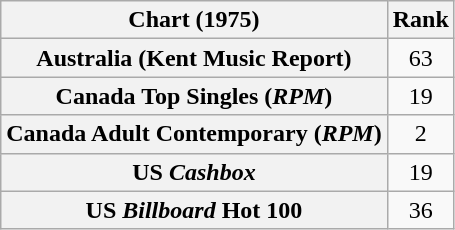<table class="wikitable sortable plainrowheaders">
<tr>
<th scope="col">Chart (1975)</th>
<th scope="col">Rank</th>
</tr>
<tr>
<th scope="row">Australia (Kent Music Report)</th>
<td style="text-align:center;">63</td>
</tr>
<tr>
<th scope="row">Canada Top Singles (<em>RPM</em>)</th>
<td style="text-align:center;">19</td>
</tr>
<tr>
<th scope="row">Canada Adult Contemporary (<em>RPM</em>)</th>
<td style="text-align:center;">2</td>
</tr>
<tr>
<th scope="row">US <em>Cashbox</em></th>
<td style="text-align:center;">19</td>
</tr>
<tr>
<th scope="row">US <em>Billboard</em> Hot 100</th>
<td style="text-align:center;">36</td>
</tr>
</table>
